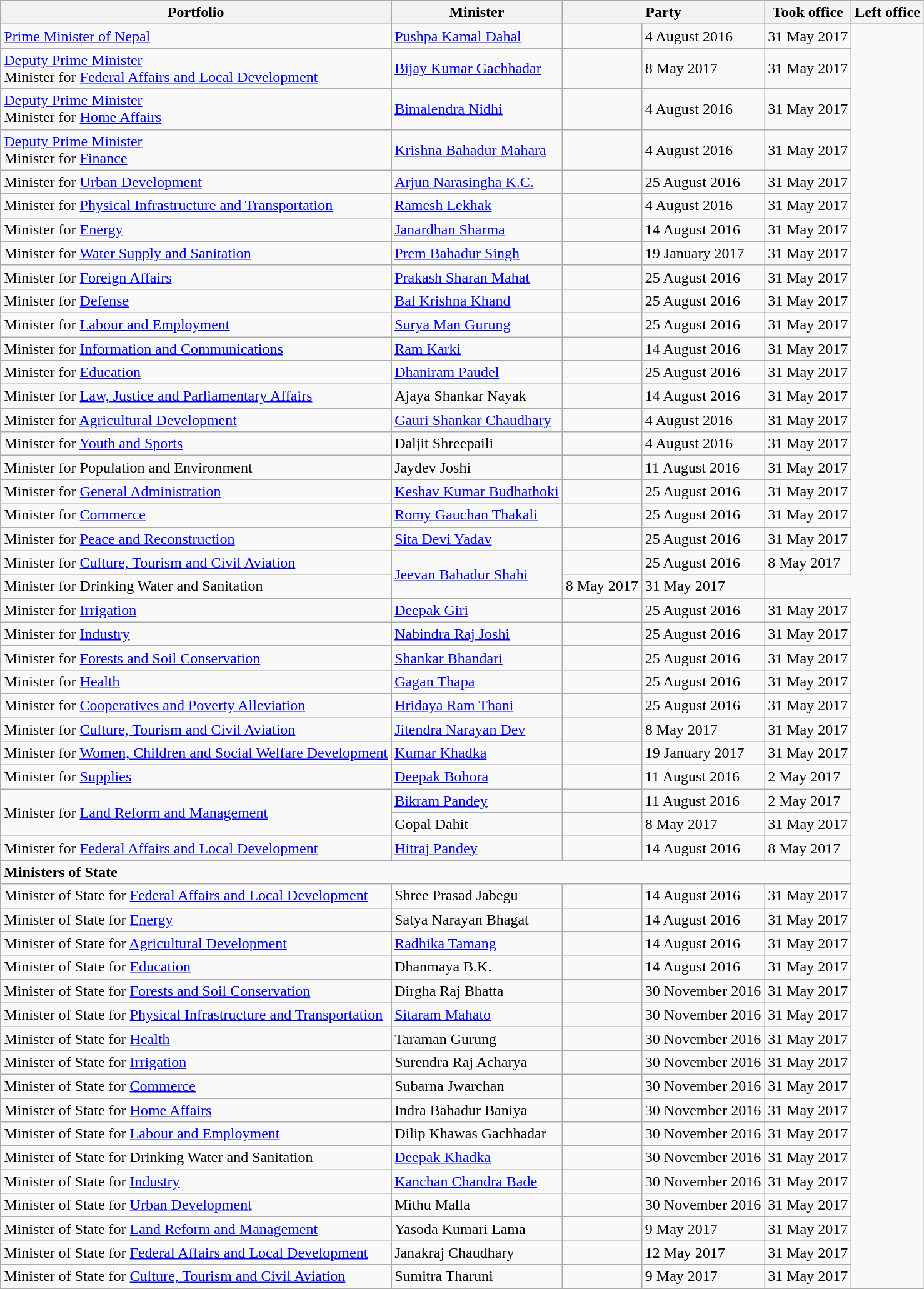<table class="wikitable">
<tr>
<th>Portfolio</th>
<th>Minister</th>
<th colspan=2>Party</th>
<th>Took office</th>
<th>Left office</th>
</tr>
<tr>
<td><a href='#'>Prime Minister of Nepal</a></td>
<td><a href='#'>Pushpa Kamal Dahal</a></td>
<td></td>
<td>4 August 2016</td>
<td>31 May 2017</td>
</tr>
<tr>
<td><a href='#'>Deputy Prime Minister</a><br>Minister for <a href='#'>Federal Affairs and Local Development</a></td>
<td><a href='#'>Bijay Kumar Gachhadar</a></td>
<td></td>
<td>8 May 2017</td>
<td>31 May 2017</td>
</tr>
<tr>
<td><a href='#'>Deputy Prime Minister</a><br>Minister for <a href='#'>Home Affairs</a></td>
<td><a href='#'>Bimalendra Nidhi</a></td>
<td></td>
<td>4 August 2016</td>
<td>31 May 2017</td>
</tr>
<tr>
<td><a href='#'>Deputy Prime Minister</a><br>Minister for <a href='#'>Finance</a></td>
<td><a href='#'>Krishna Bahadur Mahara</a></td>
<td></td>
<td>4 August 2016</td>
<td>31 May 2017</td>
</tr>
<tr>
<td>Minister for <a href='#'>Urban Development</a></td>
<td><a href='#'>Arjun Narasingha K.C.</a></td>
<td></td>
<td>25 August 2016</td>
<td>31 May 2017</td>
</tr>
<tr>
<td>Minister for <a href='#'>Physical Infrastructure and Transportation</a></td>
<td><a href='#'>Ramesh Lekhak</a></td>
<td></td>
<td>4 August 2016</td>
<td>31 May 2017</td>
</tr>
<tr>
<td>Minister for <a href='#'>Energy</a></td>
<td><a href='#'>Janardhan Sharma</a></td>
<td></td>
<td>14 August 2016</td>
<td>31 May 2017</td>
</tr>
<tr>
<td>Minister for <a href='#'>Water Supply and Sanitation</a></td>
<td><a href='#'>Prem Bahadur Singh</a></td>
<td></td>
<td>19 January 2017</td>
<td>31 May 2017</td>
</tr>
<tr>
<td>Minister for <a href='#'>Foreign Affairs</a></td>
<td><a href='#'>Prakash Sharan Mahat</a></td>
<td></td>
<td>25 August 2016</td>
<td>31 May 2017</td>
</tr>
<tr>
<td>Minister for <a href='#'>Defense</a></td>
<td><a href='#'>Bal Krishna Khand</a></td>
<td></td>
<td>25 August 2016</td>
<td>31 May 2017</td>
</tr>
<tr>
<td>Minister for <a href='#'>Labour and Employment</a></td>
<td><a href='#'>Surya Man Gurung</a></td>
<td></td>
<td>25 August 2016</td>
<td>31 May 2017</td>
</tr>
<tr>
<td>Minister for <a href='#'>Information and Communications</a></td>
<td><a href='#'>Ram Karki</a></td>
<td></td>
<td>14 August 2016</td>
<td>31 May 2017</td>
</tr>
<tr>
<td>Minister for <a href='#'>Education</a></td>
<td><a href='#'>Dhaniram Paudel</a></td>
<td></td>
<td>25 August 2016</td>
<td>31 May 2017</td>
</tr>
<tr>
<td>Minister for <a href='#'>Law, Justice and Parliamentary Affairs</a></td>
<td>Ajaya Shankar Nayak</td>
<td></td>
<td>14 August 2016</td>
<td>31 May 2017</td>
</tr>
<tr>
<td>Minister for <a href='#'>Agricultural Development</a></td>
<td><a href='#'>Gauri Shankar Chaudhary</a></td>
<td></td>
<td>4 August 2016</td>
<td>31 May 2017</td>
</tr>
<tr>
<td>Minister for <a href='#'>Youth and Sports</a></td>
<td>Daljit Shreepaili</td>
<td></td>
<td>4 August 2016</td>
<td>31 May 2017</td>
</tr>
<tr>
<td>Minister for Population and Environment</td>
<td>Jaydev Joshi</td>
<td></td>
<td>11 August 2016</td>
<td>31 May 2017</td>
</tr>
<tr>
<td>Minister for <a href='#'>General Administration</a></td>
<td><a href='#'>Keshav Kumar Budhathoki</a></td>
<td></td>
<td>25 August 2016</td>
<td>31 May 2017</td>
</tr>
<tr>
<td>Minister for <a href='#'>Commerce</a></td>
<td><a href='#'>Romy Gauchan Thakali</a></td>
<td></td>
<td>25 August 2016</td>
<td>31 May 2017</td>
</tr>
<tr>
<td>Minister for <a href='#'>Peace and Reconstruction</a></td>
<td><a href='#'>Sita Devi Yadav</a></td>
<td></td>
<td>25 August 2016</td>
<td>31 May 2017</td>
</tr>
<tr>
<td style="text-align:left">Minister for <a href='#'>Culture, Tourism and Civil Aviation</a></td>
<td rowspan="2"><a href='#'>Jeevan Bahadur Shahi</a></td>
<td></td>
<td>25 August 2016</td>
<td>8 May 2017</td>
</tr>
<tr>
<td>Minister for Drinking Water and Sanitation</td>
<td>8 May 2017</td>
<td>31 May 2017</td>
</tr>
<tr>
<td>Minister for <a href='#'>Irrigation</a></td>
<td><a href='#'>Deepak Giri</a></td>
<td></td>
<td>25 August 2016</td>
<td>31 May 2017</td>
</tr>
<tr>
<td>Minister for <a href='#'>Industry</a></td>
<td><a href='#'>Nabindra Raj Joshi</a></td>
<td></td>
<td>25 August 2016</td>
<td>31 May 2017</td>
</tr>
<tr>
<td>Minister for <a href='#'>Forests and Soil Conservation</a></td>
<td><a href='#'>Shankar Bhandari</a></td>
<td></td>
<td>25 August 2016</td>
<td>31 May 2017</td>
</tr>
<tr>
<td>Minister for <a href='#'>Health</a></td>
<td><a href='#'>Gagan Thapa</a></td>
<td></td>
<td>25 August 2016</td>
<td>31 May 2017</td>
</tr>
<tr>
<td>Minister for <a href='#'>Cooperatives and Poverty Alleviation</a></td>
<td><a href='#'>Hridaya Ram Thani</a></td>
<td></td>
<td>25 August 2016</td>
<td>31 May 2017</td>
</tr>
<tr>
<td>Minister for <a href='#'>Culture, Tourism and Civil Aviation</a></td>
<td><a href='#'>Jitendra Narayan Dev</a></td>
<td></td>
<td>8 May 2017</td>
<td>31 May 2017</td>
</tr>
<tr>
<td>Minister for <a href='#'>Women, Children and Social Welfare Development</a></td>
<td><a href='#'>Kumar Khadka</a></td>
<td></td>
<td>19 January 2017</td>
<td>31 May 2017</td>
</tr>
<tr>
<td>Minister for <a href='#'>Supplies</a></td>
<td><a href='#'>Deepak Bohora</a></td>
<td></td>
<td>11 August 2016</td>
<td>2 May 2017</td>
</tr>
<tr>
<td rowspan="2">Minister for <a href='#'>Land Reform and Management</a></td>
<td><a href='#'>Bikram Pandey</a></td>
<td></td>
<td>11 August 2016</td>
<td>2 May 2017</td>
</tr>
<tr>
<td>Gopal Dahit</td>
<td></td>
<td>8 May 2017</td>
<td>31 May 2017</td>
</tr>
<tr>
<td>Minister for <a href='#'>Federal Affairs and Local Development</a></td>
<td><a href='#'>Hitraj Pandey</a></td>
<td></td>
<td>14 August 2016</td>
<td>8 May 2017</td>
</tr>
<tr>
<td colspan="5"><strong>Ministers of State</strong></td>
</tr>
<tr>
<td>Minister of State for <a href='#'>Federal Affairs and Local Development</a></td>
<td>Shree Prasad Jabegu</td>
<td></td>
<td>14 August 2016</td>
<td>31 May 2017</td>
</tr>
<tr>
<td>Minister of State for <a href='#'>Energy</a></td>
<td>Satya Narayan Bhagat</td>
<td></td>
<td>14 August 2016</td>
<td>31 May 2017</td>
</tr>
<tr>
<td>Minister of State for <a href='#'>Agricultural Development</a></td>
<td><a href='#'>Radhika Tamang</a></td>
<td></td>
<td>14 August 2016</td>
<td>31 May 2017</td>
</tr>
<tr>
<td>Minister of State for <a href='#'>Education</a></td>
<td>Dhanmaya B.K.</td>
<td></td>
<td>14 August 2016</td>
<td>31 May 2017</td>
</tr>
<tr>
<td>Minister of State for <a href='#'>Forests and Soil Conservation</a></td>
<td>Dirgha Raj Bhatta</td>
<td></td>
<td>30 November 2016</td>
<td>31 May 2017</td>
</tr>
<tr>
<td>Minister of State for <a href='#'>Physical Infrastructure and Transportation</a></td>
<td><a href='#'>Sitaram Mahato</a></td>
<td></td>
<td>30 November 2016</td>
<td>31 May 2017</td>
</tr>
<tr>
<td>Minister of State for <a href='#'>Health</a></td>
<td>Taraman Gurung</td>
<td></td>
<td>30 November 2016</td>
<td>31 May 2017</td>
</tr>
<tr>
<td>Minister of State for <a href='#'>Irrigation</a></td>
<td>Surendra Raj Acharya</td>
<td></td>
<td>30 November 2016</td>
<td>31 May 2017</td>
</tr>
<tr>
<td>Minister of State for <a href='#'>Commerce</a></td>
<td>Subarna Jwarchan</td>
<td></td>
<td>30 November 2016</td>
<td>31 May 2017</td>
</tr>
<tr>
<td>Minister of State for <a href='#'>Home Affairs</a></td>
<td>Indra Bahadur Baniya</td>
<td></td>
<td>30 November 2016</td>
<td>31 May 2017</td>
</tr>
<tr>
<td>Minister of State for <a href='#'>Labour and Employment</a></td>
<td>Dilip Khawas Gachhadar</td>
<td></td>
<td>30 November 2016</td>
<td>31 May 2017</td>
</tr>
<tr>
<td>Minister of State for Drinking Water and Sanitation</td>
<td><a href='#'>Deepak Khadka</a></td>
<td></td>
<td>30 November 2016</td>
<td>31 May 2017</td>
</tr>
<tr>
<td>Minister of State for <a href='#'>Industry</a></td>
<td><a href='#'>Kanchan Chandra Bade</a></td>
<td></td>
<td>30 November 2016</td>
<td>31 May 2017</td>
</tr>
<tr>
<td>Minister of State for <a href='#'>Urban Development</a></td>
<td>Mithu Malla</td>
<td></td>
<td>30 November 2016</td>
<td>31 May 2017</td>
</tr>
<tr>
<td>Minister of State for <a href='#'>Land Reform and Management</a></td>
<td>Yasoda Kumari Lama</td>
<td></td>
<td>9 May 2017</td>
<td>31 May 2017</td>
</tr>
<tr>
<td>Minister of State for <a href='#'>Federal Affairs and Local Development</a></td>
<td>Janakraj Chaudhary</td>
<td></td>
<td>12 May 2017</td>
<td>31 May 2017</td>
</tr>
<tr>
<td>Minister of State for <a href='#'>Culture, Tourism and Civil Aviation</a></td>
<td>Sumitra Tharuni</td>
<td></td>
<td>9 May 2017</td>
<td>31 May 2017</td>
</tr>
</table>
